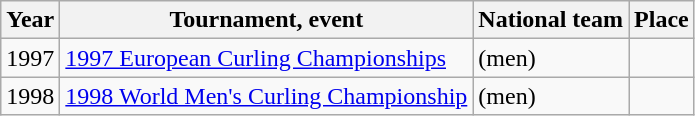<table class="wikitable">
<tr>
<th scope="col">Year</th>
<th scope="col">Tournament, event</th>
<th scope="col">National team</th>
<th scope="col">Place</th>
</tr>
<tr>
<td>1997</td>
<td><a href='#'>1997 European Curling Championships</a></td>
<td> (men)</td>
<td></td>
</tr>
<tr>
<td>1998</td>
<td><a href='#'>1998 World Men's Curling Championship</a></td>
<td> (men)</td>
<td></td>
</tr>
</table>
